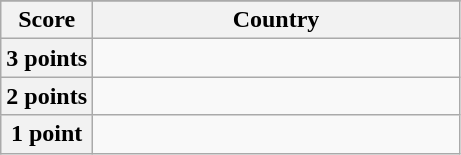<table class="wikitable">
<tr>
</tr>
<tr>
<th scope="col" width=20%>Score</th>
<th scope="col">Country</th>
</tr>
<tr>
<th scope="row">3 points</th>
<td></td>
</tr>
<tr>
<th scope="row">2 points</th>
<td></td>
</tr>
<tr>
<th scope="row">1 point</th>
<td></td>
</tr>
</table>
